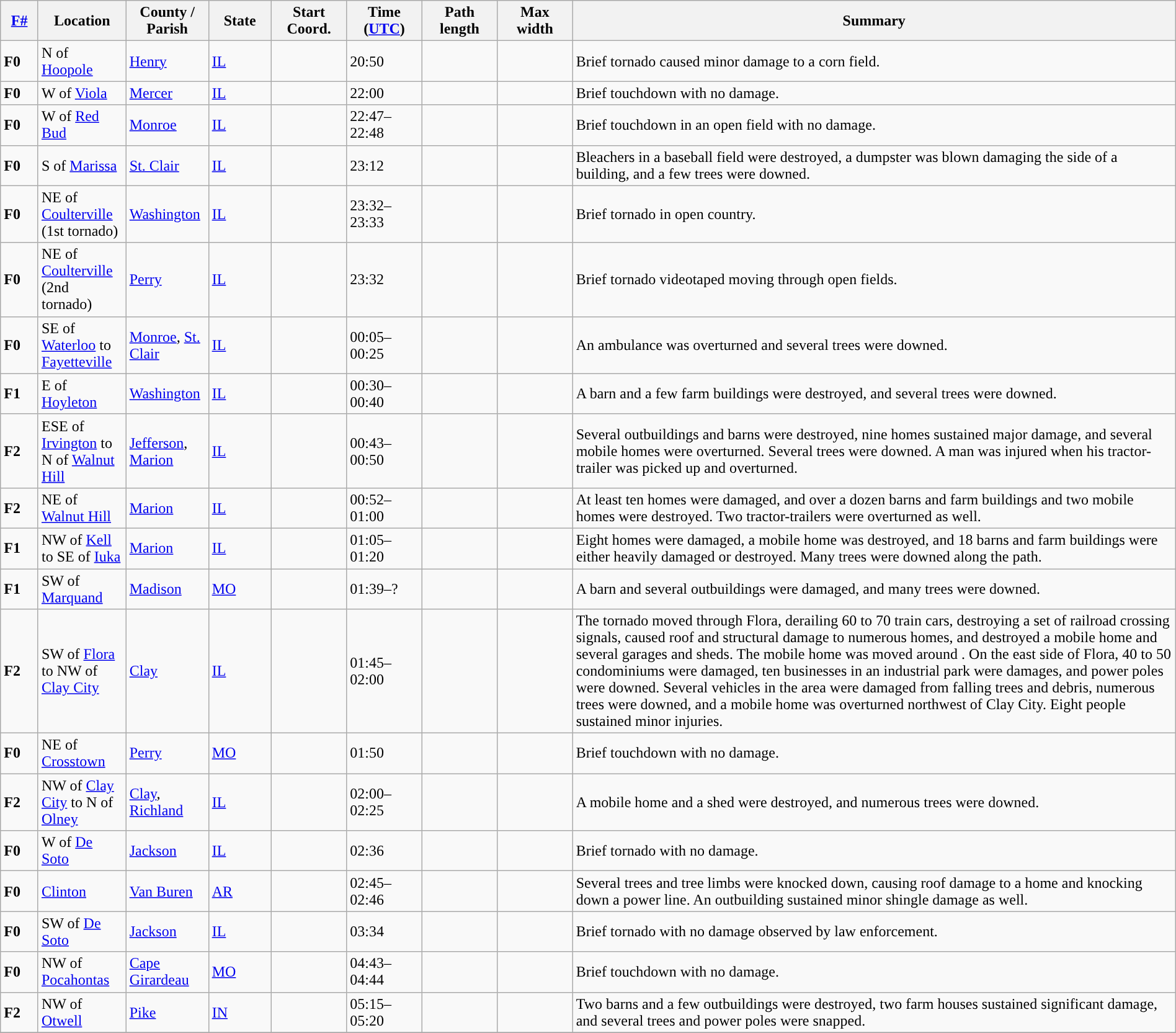<table class="wikitable sortable" style="width:100%;">
<tr>
<th scope="col"  style="width:3%; text-align:center;"><a href='#'>F#</a></th>
<th scope="col"  style="width:7%; text-align:center;" class="unsortable">Location</th>
<th scope="col"  style="width:6%; text-align:center;" class="unsortable">County / Parish</th>
<th scope="col"  style="width:5%; text-align:center;">State</th>
<th scope="col"  style="width:6%; text-align:center;">Start Coord.</th>
<th scope="col"  style="width:6%; text-align:center;">Time (<a href='#'>UTC</a>)</th>
<th scope="col"  style="width:6%; text-align:center;">Path length</th>
<th scope="col"  style="width:6%; text-align:center;">Max width</th>
<th scope="col" class="unsortable" style="width:48%; text-align:center;">Summary</th>
</tr>
<tr>
<td><strong>F0</strong></td>
<td>N of <a href='#'>Hoopole</a></td>
<td><a href='#'>Henry</a></td>
<td><a href='#'>IL</a></td>
<td></td>
<td>20:50</td>
<td></td>
<td></td>
<td>Brief tornado caused minor damage to a corn field.</td>
</tr>
<tr>
<td><strong>F0</strong></td>
<td>W of <a href='#'>Viola</a></td>
<td><a href='#'>Mercer</a></td>
<td><a href='#'>IL</a></td>
<td></td>
<td>22:00</td>
<td></td>
<td></td>
<td>Brief touchdown with no damage.</td>
</tr>
<tr>
<td><strong>F0</strong></td>
<td>W of <a href='#'>Red Bud</a></td>
<td><a href='#'>Monroe</a></td>
<td><a href='#'>IL</a></td>
<td></td>
<td>22:47–22:48</td>
<td></td>
<td></td>
<td>Brief touchdown in an open field with no damage.</td>
</tr>
<tr>
<td><strong>F0</strong></td>
<td>S of <a href='#'>Marissa</a></td>
<td><a href='#'>St. Clair</a></td>
<td><a href='#'>IL</a></td>
<td></td>
<td>23:12</td>
<td></td>
<td></td>
<td>Bleachers in a baseball field were destroyed, a dumpster was blown damaging the side of a building, and a few trees were downed.</td>
</tr>
<tr>
<td><strong>F0</strong></td>
<td>NE of <a href='#'>Coulterville</a> (1st tornado)</td>
<td><a href='#'>Washington</a></td>
<td><a href='#'>IL</a></td>
<td></td>
<td>23:32–23:33</td>
<td></td>
<td></td>
<td>Brief tornado in open country.</td>
</tr>
<tr>
<td><strong>F0</strong></td>
<td>NE of <a href='#'>Coulterville</a> (2nd tornado)</td>
<td><a href='#'>Perry</a></td>
<td><a href='#'>IL</a></td>
<td></td>
<td>23:32</td>
<td></td>
<td></td>
<td>Brief tornado videotaped moving through open fields.</td>
</tr>
<tr>
<td><strong>F0</strong></td>
<td>SE of <a href='#'>Waterloo</a> to <a href='#'>Fayetteville</a></td>
<td><a href='#'>Monroe</a>, <a href='#'>St. Clair</a></td>
<td><a href='#'>IL</a></td>
<td></td>
<td>00:05–00:25</td>
<td></td>
<td></td>
<td>An ambulance was overturned and several trees were downed.</td>
</tr>
<tr>
<td><strong>F1</strong></td>
<td>E of <a href='#'>Hoyleton</a></td>
<td><a href='#'>Washington</a></td>
<td><a href='#'>IL</a></td>
<td></td>
<td>00:30–00:40</td>
<td></td>
<td></td>
<td>A barn and a few farm buildings were destroyed, and several trees were downed.</td>
</tr>
<tr>
<td><strong>F2</strong></td>
<td>ESE of <a href='#'>Irvington</a> to N of <a href='#'>Walnut Hill</a></td>
<td><a href='#'>Jefferson</a>, <a href='#'>Marion</a></td>
<td><a href='#'>IL</a></td>
<td></td>
<td>00:43–00:50</td>
<td></td>
<td></td>
<td>Several outbuildings and barns were destroyed, nine homes sustained major damage, and several mobile homes were overturned. Several trees were downed. A man was injured when his tractor-trailer was picked up and overturned.</td>
</tr>
<tr>
<td><strong>F2</strong></td>
<td>NE of <a href='#'>Walnut Hill</a></td>
<td><a href='#'>Marion</a></td>
<td><a href='#'>IL</a></td>
<td></td>
<td>00:52–01:00</td>
<td></td>
<td></td>
<td>At least ten homes were damaged, and over a dozen barns and farm buildings and two mobile homes were destroyed. Two tractor-trailers were overturned as well.</td>
</tr>
<tr>
<td><strong>F1</strong></td>
<td>NW of <a href='#'>Kell</a> to SE of <a href='#'>Iuka</a></td>
<td><a href='#'>Marion</a></td>
<td><a href='#'>IL</a></td>
<td></td>
<td>01:05–01:20</td>
<td></td>
<td></td>
<td>Eight homes were damaged, a mobile home was destroyed, and 18 barns and farm buildings were either heavily damaged or destroyed. Many trees were downed along the path.</td>
</tr>
<tr>
<td><strong>F1</strong></td>
<td>SW of <a href='#'>Marquand</a></td>
<td><a href='#'>Madison</a></td>
<td><a href='#'>MO</a></td>
<td></td>
<td>01:39–?</td>
<td></td>
<td></td>
<td>A barn and several outbuildings were damaged, and many trees were downed.</td>
</tr>
<tr>
<td><strong>F2</strong></td>
<td>SW of <a href='#'>Flora</a> to NW of <a href='#'>Clay City</a></td>
<td><a href='#'>Clay</a></td>
<td><a href='#'>IL</a></td>
<td></td>
<td>01:45–02:00</td>
<td></td>
<td></td>
<td>The tornado moved through Flora, derailing 60 to 70 train cars, destroying a set of railroad crossing signals, caused roof and structural damage to numerous homes, and destroyed a mobile home and several garages and sheds. The mobile home was moved around . On the east side of Flora, 40 to 50 condominiums were damaged, ten businesses in an industrial park were damages, and power poles were downed. Several vehicles in the area were damaged from falling trees and debris, numerous trees were downed, and a mobile home was overturned northwest of Clay City. Eight people sustained minor injuries.</td>
</tr>
<tr>
<td><strong>F0</strong></td>
<td>NE of <a href='#'>Crosstown</a></td>
<td><a href='#'>Perry</a></td>
<td><a href='#'>MO</a></td>
<td></td>
<td>01:50</td>
<td></td>
<td></td>
<td>Brief touchdown with no damage.</td>
</tr>
<tr>
<td><strong>F2</strong></td>
<td>NW of <a href='#'>Clay City</a> to N of <a href='#'>Olney</a></td>
<td><a href='#'>Clay</a>, <a href='#'>Richland</a></td>
<td><a href='#'>IL</a></td>
<td></td>
<td>02:00–02:25</td>
<td></td>
<td></td>
<td>A mobile home and a shed were destroyed, and numerous trees were downed.</td>
</tr>
<tr>
<td><strong>F0</strong></td>
<td>W of <a href='#'>De Soto</a></td>
<td><a href='#'>Jackson</a></td>
<td><a href='#'>IL</a></td>
<td></td>
<td>02:36</td>
<td></td>
<td></td>
<td>Brief tornado with no damage.</td>
</tr>
<tr>
<td><strong>F0</strong></td>
<td><a href='#'>Clinton</a></td>
<td><a href='#'>Van Buren</a></td>
<td><a href='#'>AR</a></td>
<td></td>
<td>02:45–02:46</td>
<td></td>
<td></td>
<td>Several trees and tree limbs were knocked down, causing roof damage to a home and knocking down a power line. An outbuilding sustained minor shingle damage as well.</td>
</tr>
<tr>
<td><strong>F0</strong></td>
<td>SW of <a href='#'>De Soto</a></td>
<td><a href='#'>Jackson</a></td>
<td><a href='#'>IL</a></td>
<td></td>
<td>03:34</td>
<td></td>
<td></td>
<td>Brief tornado with no damage observed by law enforcement.</td>
</tr>
<tr>
<td><strong>F0</strong></td>
<td>NW of <a href='#'>Pocahontas</a></td>
<td><a href='#'>Cape Girardeau</a></td>
<td><a href='#'>MO</a></td>
<td></td>
<td>04:43–04:44</td>
<td></td>
<td></td>
<td>Brief touchdown with no damage.</td>
</tr>
<tr>
<td><strong>F2</strong></td>
<td>NW of <a href='#'>Otwell</a></td>
<td><a href='#'>Pike</a></td>
<td><a href='#'>IN</a></td>
<td></td>
<td>05:15–05:20</td>
<td></td>
<td></td>
<td>Two barns and a few outbuildings were destroyed, two farm houses sustained significant damage, and several trees and power poles were snapped.</td>
</tr>
<tr>
</tr>
</table>
